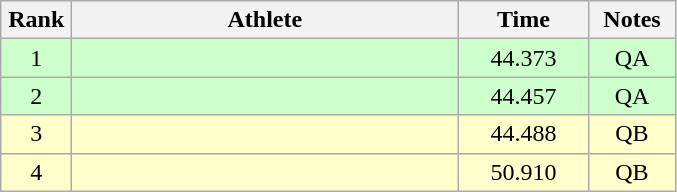<table class=wikitable style="text-align:center">
<tr>
<th width=40>Rank</th>
<th width=250>Athlete</th>
<th width=80>Time</th>
<th width=50>Notes</th>
</tr>
<tr bgcolor="ccffcc">
<td>1</td>
<td align=left></td>
<td>44.373</td>
<td>QA</td>
</tr>
<tr bgcolor="ccffcc">
<td>2</td>
<td align=left></td>
<td>44.457</td>
<td>QA</td>
</tr>
<tr bgcolor="ffffcc">
<td>3</td>
<td align=left></td>
<td>44.488</td>
<td>QB</td>
</tr>
<tr bgcolor="ffffcc">
<td>4</td>
<td align=left></td>
<td>50.910</td>
<td>QB</td>
</tr>
</table>
